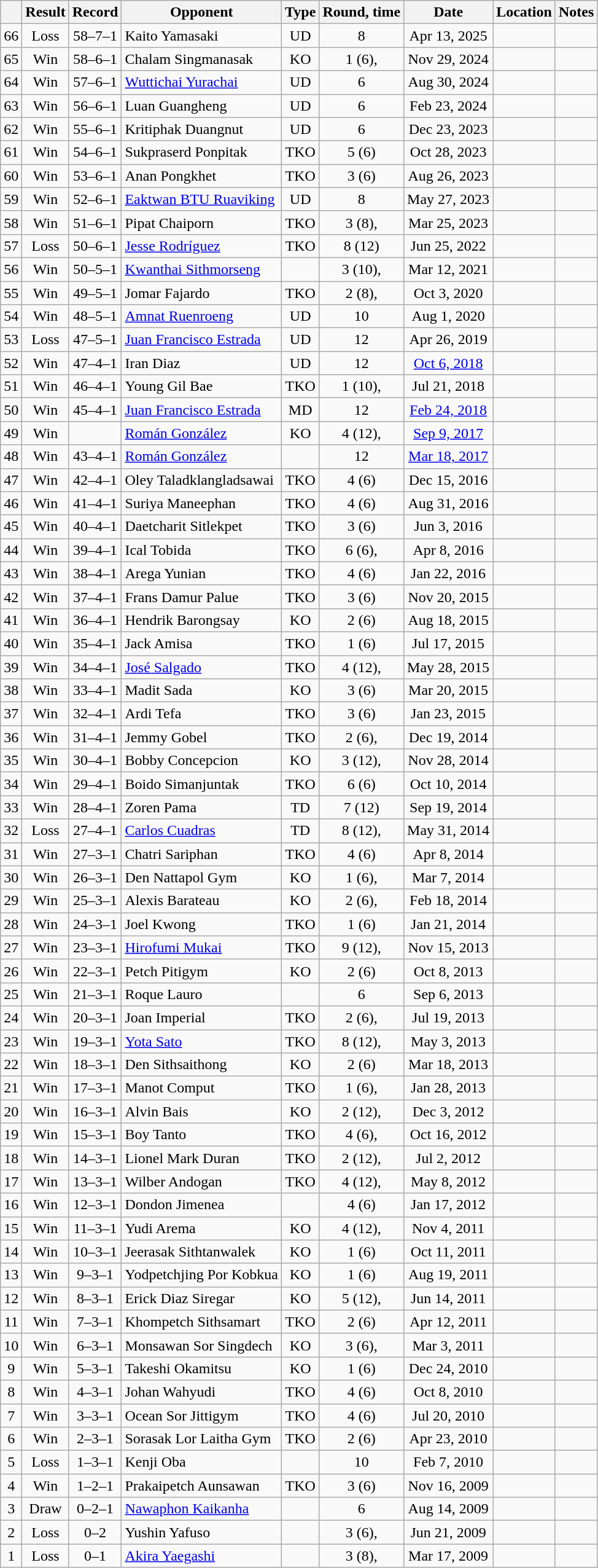<table class="wikitable" style="text-align:center">
<tr>
<th></th>
<th>Result</th>
<th>Record</th>
<th>Opponent</th>
<th>Type</th>
<th>Round, time</th>
<th>Date</th>
<th>Location</th>
<th>Notes</th>
</tr>
<tr>
<td>66</td>
<td>Loss</td>
<td>58–7–1</td>
<td style="text-align:left;">Kaito Yamasaki</td>
<td>UD</td>
<td>8</td>
<td>Apr 13, 2025</td>
<td style="text-align:left;"></td>
<td style="text-align:left;"></td>
</tr>
<tr>
<td>65</td>
<td>Win</td>
<td>58–6–1</td>
<td style="text-align:left;">Chalam Singmanasak</td>
<td>KO</td>
<td>1 (6), </td>
<td>Nov 29, 2024</td>
<td style="text-align:left;"></td>
<td style="text-align:left;"></td>
</tr>
<tr>
<td>64</td>
<td>Win</td>
<td>57–6–1</td>
<td style="text-align:left;"><a href='#'>Wuttichai Yurachai</a></td>
<td>UD</td>
<td>6</td>
<td>Aug 30, 2024</td>
<td style="text-align:left;"></td>
<td style="text-align:left;"></td>
</tr>
<tr>
<td>63</td>
<td>Win</td>
<td>56–6–1</td>
<td style="text-align:left;">Luan Guangheng</td>
<td>UD</td>
<td>6</td>
<td>Feb 23, 2024</td>
<td style="text-align:left;"></td>
<td style="text-align:left;"></td>
</tr>
<tr>
<td>62</td>
<td>Win</td>
<td>55–6–1</td>
<td style="text-align:left;">Kritiphak Duangnut</td>
<td>UD</td>
<td>6</td>
<td>Dec 23, 2023</td>
<td style="text-align:left;"></td>
<td style="text-align:left;"></td>
</tr>
<tr>
<td>61</td>
<td>Win</td>
<td>54–6–1</td>
<td style="text-align:left;">Sukpraserd Ponpitak</td>
<td>TKO</td>
<td>5 (6)</td>
<td>Oct 28, 2023</td>
<td style="text-align:left;"></td>
<td style="text-align:left;"></td>
</tr>
<tr>
<td>60</td>
<td>Win</td>
<td>53–6–1</td>
<td style="text-align:left;">Anan Pongkhet</td>
<td>TKO</td>
<td>3 (6)</td>
<td>Aug 26, 2023</td>
<td style="text-align:left;"></td>
<td style="text-align:left;"></td>
</tr>
<tr>
<td>59</td>
<td>Win</td>
<td>52–6–1</td>
<td style="text-align:left;"><a href='#'>Eaktwan BTU Ruaviking</a></td>
<td>UD</td>
<td>8</td>
<td>May 27, 2023</td>
<td style="text-align:left;"></td>
<td style="text-align:left;"></td>
</tr>
<tr>
<td>58</td>
<td>Win</td>
<td>51–6–1</td>
<td style="text-align:left;">Pipat Chaiporn</td>
<td>TKO</td>
<td>3 (8), </td>
<td>Mar 25, 2023</td>
<td style="text-align:left;"></td>
<td style="text-align:left;"></td>
</tr>
<tr>
<td>57</td>
<td>Loss</td>
<td>50–6–1</td>
<td style="text-align:left;"><a href='#'>Jesse Rodríguez</a></td>
<td>TKO</td>
<td>8 (12) </td>
<td>Jun 25, 2022</td>
<td style="text-align:left;"></td>
<td style="text-align:left;"></td>
</tr>
<tr>
<td>56</td>
<td>Win</td>
<td>50–5–1</td>
<td style="text-align:left;"><a href='#'>Kwanthai Sithmorseng</a></td>
<td></td>
<td>3 (10), </td>
<td>Mar 12, 2021</td>
<td style="text-align:left;"></td>
<td></td>
</tr>
<tr>
<td>55</td>
<td>Win</td>
<td>49–5–1</td>
<td style="text-align:left;">Jomar Fajardo</td>
<td>TKO</td>
<td>2 (8), </td>
<td>Oct 3, 2020</td>
<td style="text-align:left;"></td>
<td></td>
</tr>
<tr>
<td>54</td>
<td>Win</td>
<td>48–5–1</td>
<td style="text-align:left;"><a href='#'>Amnat Ruenroeng</a></td>
<td>UD</td>
<td>10</td>
<td>Aug 1, 2020</td>
<td style="text-align:left;"></td>
<td></td>
</tr>
<tr>
<td>53</td>
<td>Loss</td>
<td>47–5–1</td>
<td style="text-align:left;"><a href='#'>Juan Francisco Estrada</a></td>
<td>UD</td>
<td>12</td>
<td>Apr 26, 2019</td>
<td style="text-align:left;"></td>
<td style="text-align:left;"></td>
</tr>
<tr>
<td>52</td>
<td>Win</td>
<td>47–4–1</td>
<td style="text-align:left;">Iran Diaz</td>
<td>UD</td>
<td>12</td>
<td><a href='#'>Oct 6, 2018</a></td>
<td style="text-align:left;"></td>
<td style="text-align:left;"></td>
</tr>
<tr>
<td>51</td>
<td>Win</td>
<td>46–4–1</td>
<td style="text-align:left;">Young Gil Bae</td>
<td>TKO</td>
<td>1 (10), </td>
<td>Jul 21, 2018</td>
<td style="text-align:left;"></td>
<td></td>
</tr>
<tr>
<td>50</td>
<td>Win</td>
<td>45–4–1</td>
<td style="text-align:left;"><a href='#'>Juan Francisco Estrada</a></td>
<td>MD</td>
<td>12</td>
<td><a href='#'>Feb 24, 2018</a></td>
<td style="text-align:left;"></td>
<td style="text-align:left;"></td>
</tr>
<tr>
<td>49</td>
<td>Win</td>
<td></td>
<td style="text-align:left;"><a href='#'>Román González</a></td>
<td>KO</td>
<td>4 (12), </td>
<td><a href='#'>Sep 9, 2017</a></td>
<td style="text-align:left;"></td>
<td style="text-align:left;"></td>
</tr>
<tr>
<td>48</td>
<td>Win</td>
<td>43–4–1</td>
<td style="text-align:left;"><a href='#'>Román González</a></td>
<td></td>
<td>12</td>
<td><a href='#'>Mar 18, 2017</a></td>
<td style="text-align:left;"></td>
<td style="text-align:left;"></td>
</tr>
<tr>
<td>47</td>
<td>Win</td>
<td>42–4–1</td>
<td style="text-align:left;">Oley Taladklangladsawai</td>
<td>TKO</td>
<td>4 (6)</td>
<td>Dec 15, 2016</td>
<td style="text-align:left;"></td>
<td></td>
</tr>
<tr>
<td>46</td>
<td>Win</td>
<td>41–4–1</td>
<td style="text-align:left;">Suriya Maneephan</td>
<td>TKO</td>
<td>4 (6)</td>
<td>Aug 31, 2016</td>
<td style="text-align:left;"></td>
<td></td>
</tr>
<tr>
<td>45</td>
<td>Win</td>
<td>40–4–1</td>
<td style="text-align:left;">Daetcharit Sitlekpet</td>
<td>TKO</td>
<td>3 (6)</td>
<td>Jun 3, 2016</td>
<td style="text-align:left;"></td>
<td></td>
</tr>
<tr>
<td>44</td>
<td>Win</td>
<td>39–4–1</td>
<td style="text-align:left;">Ical Tobida</td>
<td>TKO</td>
<td>6 (6), </td>
<td>Apr 8, 2016</td>
<td style="text-align:left;"></td>
<td></td>
</tr>
<tr>
<td>43</td>
<td>Win</td>
<td>38–4–1</td>
<td style="text-align:left;">Arega Yunian</td>
<td>TKO</td>
<td>4 (6)</td>
<td>Jan 22, 2016</td>
<td style="text-align:left;"></td>
<td></td>
</tr>
<tr>
<td>42</td>
<td>Win</td>
<td>37–4–1</td>
<td style="text-align:left;">Frans Damur Palue</td>
<td>TKO</td>
<td>3 (6)</td>
<td>Nov 20, 2015</td>
<td style="text-align:left;"></td>
<td></td>
</tr>
<tr>
<td>41</td>
<td>Win</td>
<td>36–4–1</td>
<td style="text-align:left;">Hendrik Barongsay</td>
<td>KO</td>
<td>2 (6)</td>
<td>Aug 18, 2015</td>
<td style="text-align:left;"></td>
<td></td>
</tr>
<tr>
<td>40</td>
<td>Win</td>
<td>35–4–1</td>
<td style="text-align:left;">Jack Amisa</td>
<td>TKO</td>
<td>1 (6)</td>
<td>Jul 17, 2015</td>
<td style="text-align:left;"></td>
<td></td>
</tr>
<tr>
<td>39</td>
<td>Win</td>
<td>34–4–1</td>
<td style="text-align:left;"><a href='#'>José Salgado</a></td>
<td>TKO</td>
<td>4 (12), </td>
<td>May 28, 2015</td>
<td style="text-align:left;"></td>
<td style="text-align:left;"></td>
</tr>
<tr>
<td>38</td>
<td>Win</td>
<td>33–4–1</td>
<td style="text-align:left;">Madit Sada</td>
<td>KO</td>
<td>3 (6)</td>
<td>Mar 20, 2015</td>
<td style="text-align:left;"></td>
<td></td>
</tr>
<tr>
<td>37</td>
<td>Win</td>
<td>32–4–1</td>
<td style="text-align:left;">Ardi Tefa</td>
<td>TKO</td>
<td>3 (6)</td>
<td>Jan 23, 2015</td>
<td style="text-align:left;"></td>
<td></td>
</tr>
<tr>
<td>36</td>
<td>Win</td>
<td>31–4–1</td>
<td style="text-align:left;">Jemmy Gobel</td>
<td>TKO</td>
<td>2 (6), </td>
<td>Dec 19, 2014</td>
<td style="text-align:left;"></td>
<td></td>
</tr>
<tr>
<td>35</td>
<td>Win</td>
<td>30–4–1</td>
<td style="text-align:left;">Bobby Concepcion</td>
<td>KO</td>
<td>3 (12), </td>
<td>Nov 28, 2014</td>
<td style="text-align:left;"></td>
<td style="text-align:left;"></td>
</tr>
<tr>
<td>34</td>
<td>Win</td>
<td>29–4–1</td>
<td style="text-align:left;">Boido Simanjuntak</td>
<td>TKO</td>
<td>6 (6)</td>
<td>Oct 10, 2014</td>
<td style="text-align:left;"></td>
<td></td>
</tr>
<tr>
<td>33</td>
<td>Win</td>
<td>28–4–1</td>
<td style="text-align:left;">Zoren Pama</td>
<td>TD</td>
<td>7 (12)</td>
<td>Sep 19, 2014</td>
<td style="text-align:left;"></td>
<td style="text-align:left;"></td>
</tr>
<tr>
<td>32</td>
<td>Loss</td>
<td>27–4–1</td>
<td style="text-align:left;"><a href='#'>Carlos Cuadras</a></td>
<td>TD</td>
<td>8 (12), </td>
<td>May 31, 2014</td>
<td style="text-align:left;"></td>
<td style="text-align:left;"></td>
</tr>
<tr>
<td>31</td>
<td>Win</td>
<td>27–3–1</td>
<td style="text-align:left;">Chatri Sariphan</td>
<td>TKO</td>
<td>4 (6)</td>
<td>Apr 8, 2014</td>
<td style="text-align:left;"></td>
<td></td>
</tr>
<tr>
<td>30</td>
<td>Win</td>
<td>26–3–1</td>
<td style="text-align:left;">Den Nattapol Gym</td>
<td>KO</td>
<td>1 (6), </td>
<td>Mar 7, 2014</td>
<td style="text-align:left;"></td>
<td></td>
</tr>
<tr>
<td>29</td>
<td>Win</td>
<td>25–3–1</td>
<td style="text-align:left;">Alexis Barateau</td>
<td>KO</td>
<td>2 (6), </td>
<td>Feb 18, 2014</td>
<td style="text-align:left;"></td>
<td></td>
</tr>
<tr>
<td>28</td>
<td>Win</td>
<td>24–3–1</td>
<td style="text-align:left;">Joel Kwong</td>
<td>TKO</td>
<td>1 (6)</td>
<td>Jan 21, 2014</td>
<td style="text-align:left;"></td>
<td></td>
</tr>
<tr>
<td>27</td>
<td>Win</td>
<td>23–3–1</td>
<td style="text-align:left;"><a href='#'>Hirofumi Mukai</a></td>
<td>TKO</td>
<td>9 (12), </td>
<td>Nov 15, 2013</td>
<td style="text-align:left;"></td>
<td style="text-align:left;"></td>
</tr>
<tr>
<td>26</td>
<td>Win</td>
<td>22–3–1</td>
<td style="text-align:left;">Petch Pitigym</td>
<td>KO</td>
<td>2 (6)</td>
<td>Oct 8, 2013</td>
<td style="text-align:left;"></td>
<td></td>
</tr>
<tr>
<td>25</td>
<td>Win</td>
<td>21–3–1</td>
<td style="text-align:left;">Roque Lauro</td>
<td></td>
<td>6</td>
<td>Sep 6, 2013</td>
<td style="text-align:left;"></td>
<td></td>
</tr>
<tr>
<td>24</td>
<td>Win</td>
<td>20–3–1</td>
<td style="text-align:left;">Joan Imperial</td>
<td>TKO</td>
<td>2 (6), </td>
<td>Jul 19, 2013</td>
<td style="text-align:left;"></td>
<td></td>
</tr>
<tr>
<td>23</td>
<td>Win</td>
<td>19–3–1</td>
<td style="text-align:left;"><a href='#'>Yota Sato</a></td>
<td>TKO</td>
<td>8 (12), </td>
<td>May 3, 2013</td>
<td style="text-align:left;"></td>
<td style="text-align:left;"></td>
</tr>
<tr>
<td>22</td>
<td>Win</td>
<td>18–3–1</td>
<td style="text-align:left;">Den Sithsaithong</td>
<td>KO</td>
<td>2 (6)</td>
<td>Mar 18, 2013</td>
<td style="text-align:left;"></td>
<td></td>
</tr>
<tr>
<td>21</td>
<td>Win</td>
<td>17–3–1</td>
<td style="text-align:left;">Manot Comput</td>
<td>TKO</td>
<td>1 (6), </td>
<td>Jan 28, 2013</td>
<td style="text-align:left;"></td>
<td></td>
</tr>
<tr>
<td>20</td>
<td>Win</td>
<td>16–3–1</td>
<td style="text-align:left;">Alvin Bais</td>
<td>KO</td>
<td>2 (12), </td>
<td>Dec 3, 2012</td>
<td style="text-align:left;"></td>
<td style="text-align:left;"></td>
</tr>
<tr>
<td>19</td>
<td>Win</td>
<td>15–3–1</td>
<td style="text-align:left;">Boy Tanto</td>
<td>TKO</td>
<td>4 (6), </td>
<td>Oct 16, 2012</td>
<td style="text-align:left;"></td>
<td></td>
</tr>
<tr>
<td>18</td>
<td>Win</td>
<td>14–3–1</td>
<td style="text-align:left;">Lionel Mark Duran</td>
<td>TKO</td>
<td>2 (12), </td>
<td>Jul 2, 2012</td>
<td style="text-align:left;"></td>
<td style="text-align:left;"></td>
</tr>
<tr>
<td>17</td>
<td>Win</td>
<td>13–3–1</td>
<td style="text-align:left;">Wilber Andogan</td>
<td>TKO</td>
<td>4 (12), </td>
<td>May 8, 2012</td>
<td style="text-align:left;"></td>
<td style="text-align:left;"></td>
</tr>
<tr>
<td>16</td>
<td>Win</td>
<td>12–3–1</td>
<td style="text-align:left;">Dondon Jimenea</td>
<td></td>
<td>4 (6)</td>
<td>Jan 17, 2012</td>
<td style="text-align:left;"></td>
<td style="text-align:left;"></td>
</tr>
<tr>
<td>15</td>
<td>Win</td>
<td>11–3–1</td>
<td style="text-align:left;">Yudi Arema</td>
<td>KO</td>
<td>4 (12), </td>
<td>Nov 4, 2011</td>
<td style="text-align:left;"></td>
<td style="text-align:left;"></td>
</tr>
<tr>
<td>14</td>
<td>Win</td>
<td>10–3–1</td>
<td style="text-align:left;">Jeerasak Sithtanwalek</td>
<td>KO</td>
<td>1 (6)</td>
<td>Oct 11, 2011</td>
<td style="text-align:left;"></td>
<td></td>
</tr>
<tr>
<td>13</td>
<td>Win</td>
<td>9–3–1</td>
<td style="text-align:left;">Yodpetchjing Por Kobkua</td>
<td>KO</td>
<td>1 (6)</td>
<td>Aug 19, 2011</td>
<td style="text-align:left;"></td>
<td></td>
</tr>
<tr>
<td>12</td>
<td>Win</td>
<td>8–3–1</td>
<td style="text-align:left;">Erick Diaz Siregar</td>
<td>KO</td>
<td>5 (12), </td>
<td>Jun 14, 2011</td>
<td style="text-align:left;"></td>
<td style="text-align:left;"></td>
</tr>
<tr>
<td>11</td>
<td>Win</td>
<td>7–3–1</td>
<td style="text-align:left;">Khompetch Sithsamart</td>
<td>TKO</td>
<td>2 (6)</td>
<td>Apr 12, 2011</td>
<td style="text-align:left;"></td>
<td></td>
</tr>
<tr>
<td>10</td>
<td>Win</td>
<td>6–3–1</td>
<td style="text-align:left;">Monsawan Sor Singdech</td>
<td>KO</td>
<td>3 (6), </td>
<td>Mar 3, 2011</td>
<td style="text-align:left;"></td>
<td></td>
</tr>
<tr>
<td>9</td>
<td>Win</td>
<td>5–3–1</td>
<td style="text-align:left;">Takeshi Okamitsu</td>
<td>KO</td>
<td>1 (6)</td>
<td>Dec 24, 2010</td>
<td style="text-align:left;"></td>
<td></td>
</tr>
<tr>
<td>8</td>
<td>Win</td>
<td>4–3–1</td>
<td style="text-align:left;">Johan Wahyudi</td>
<td>TKO</td>
<td>4 (6)</td>
<td>Oct 8, 2010</td>
<td style="text-align:left;"></td>
<td></td>
</tr>
<tr>
<td>7</td>
<td>Win</td>
<td>3–3–1</td>
<td style="text-align:left;">Ocean Sor Jittigym</td>
<td>TKO</td>
<td>4 (6)</td>
<td>Jul 20, 2010</td>
<td style="text-align:left;"></td>
<td></td>
</tr>
<tr>
<td>6</td>
<td>Win</td>
<td>2–3–1</td>
<td style="text-align:left;">Sorasak Lor Laitha Gym</td>
<td>TKO</td>
<td>2 (6)</td>
<td>Apr 23, 2010</td>
<td style="text-align:left;"></td>
<td></td>
</tr>
<tr>
<td>5</td>
<td>Loss</td>
<td>1–3–1</td>
<td style="text-align:left;">Kenji Oba</td>
<td></td>
<td>10</td>
<td>Feb 7, 2010</td>
<td style="text-align:left;"></td>
<td></td>
</tr>
<tr>
<td>4</td>
<td>Win</td>
<td>1–2–1</td>
<td style="text-align:left;">Prakaipetch Aunsawan</td>
<td>TKO</td>
<td>3 (6)</td>
<td>Nov 16, 2009</td>
<td style="text-align:left;"></td>
<td></td>
</tr>
<tr>
<td>3</td>
<td>Draw</td>
<td>0–2–1</td>
<td style="text-align:left;"><a href='#'>Nawaphon Kaikanha</a></td>
<td></td>
<td>6</td>
<td>Aug 14, 2009</td>
<td style="text-align:left;"></td>
<td></td>
</tr>
<tr>
<td>2</td>
<td>Loss</td>
<td>0–2</td>
<td style="text-align:left;">Yushin Yafuso</td>
<td></td>
<td>3 (6), </td>
<td>Jun 21, 2009</td>
<td style="text-align:left;"></td>
<td></td>
</tr>
<tr>
<td>1</td>
<td>Loss</td>
<td>0–1</td>
<td style="text-align:left;"><a href='#'>Akira Yaegashi</a></td>
<td></td>
<td>3 (8), </td>
<td>Mar 17, 2009</td>
<td style="text-align:left;"></td>
<td></td>
</tr>
</table>
